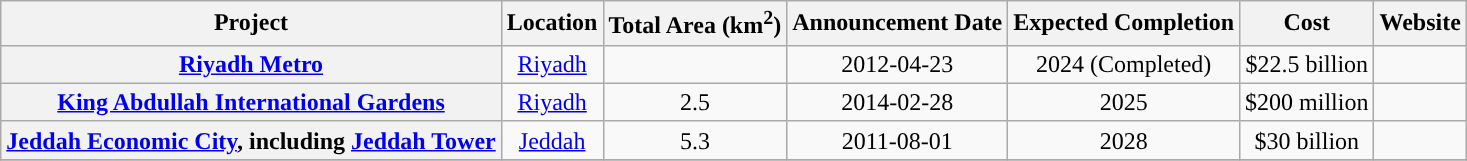<table class="wikitable sortable" style="text-align:center;">
<tr>
<th>Project</th>
<th>Location</th>
<th>Total Area (km<sup>2</sup>)</th>
<th>Announcement Date</th>
<th>Expected Completion</th>
<th>Cost</th>
<th>Website</th>
</tr>
<tr>
<th><a href='#'>Riyadh Metro</a></th>
<td><a href='#'>Riyadh</a></td>
<td></td>
<td>2012-04-23</td>
<td>2024 (Completed)</td>
<td>$22.5 billion</td>
<td></td>
</tr>
<tr>
<th><a href='#'>King Abdullah International Gardens</a></th>
<td><a href='#'>Riyadh</a></td>
<td>2.5</td>
<td>2014-02-28</td>
<td>2025</td>
<td>$200 million</td>
<td></td>
</tr>
<tr>
<th><a href='#'>Jeddah Economic City</a>, including <a href='#'>Jeddah Tower</a></th>
<td><a href='#'>Jeddah</a></td>
<td>5.3</td>
<td>2011-08-01</td>
<td>2028</td>
<td>$30 billion</td>
<td></td>
</tr>
<tr>
</tr>
</table>
